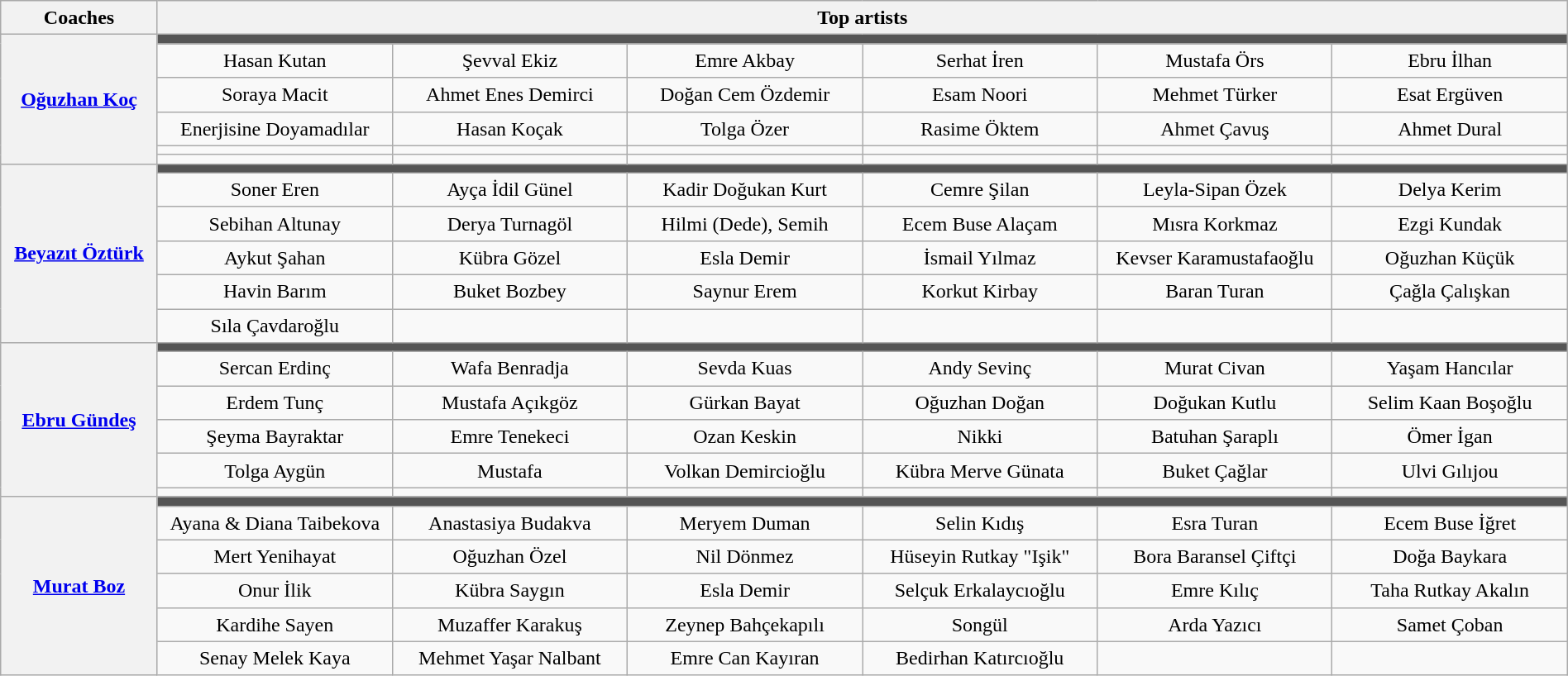<table class="wikitable" style="text-align:center; line-height:20px; width:100%">
<tr>
<th width="10%" scope="col">Coaches</th>
<th colspan="6" width="90%" scope="col">Top artists</th>
</tr>
<tr>
<th rowspan="6"><a href='#'>Oğuzhan Koç</a></th>
<td colspan="6" style="background:#555555"></td>
</tr>
<tr>
<td style="width:15%">Hasan Kutan</td>
<td style="width:15%">Şevval Ekiz</td>
<td style="width:15%">Emre Akbay</td>
<td style="width:15%">Serhat İren</td>
<td style="width:15%">Mustafa Örs</td>
<td style="width:15%">Ebru İlhan</td>
</tr>
<tr>
<td>Soraya Macit</td>
<td>Ahmet Enes Demirci</td>
<td>Doğan Cem Özdemir</td>
<td>Esam Noori</td>
<td>Mehmet Türker</td>
<td>Esat Ergüven</td>
</tr>
<tr>
<td>Enerjisine Doyamadılar</td>
<td>Hasan Koçak</td>
<td>Tolga Özer</td>
<td>Rasime Öktem</td>
<td>Ahmet Çavuş</td>
<td>Ahmet Dural</td>
</tr>
<tr>
<td></td>
<td></td>
<td></td>
<td></td>
<td></td>
<td></td>
</tr>
<tr>
<td></td>
<td></td>
<td></td>
<td></td>
<td></td>
<td></td>
</tr>
<tr>
<th rowspan="6"><a href='#'>Beyazıt Öztürk</a></th>
<td colspan="6" style="background:#555555"></td>
</tr>
<tr>
<td>Soner Eren</td>
<td>Ayça İdil Günel</td>
<td>Kadir Doğukan Kurt</td>
<td>Cemre Şilan</td>
<td>Leyla-Sipan Özek</td>
<td>Delya Kerim</td>
</tr>
<tr>
<td>Sebihan Altunay</td>
<td>Derya Turnagöl</td>
<td>Hilmi (Dede), Semih</td>
<td>Ecem Buse Alaçam</td>
<td>Mısra Korkmaz</td>
<td>Ezgi Kundak</td>
</tr>
<tr>
<td>Aykut Şahan</td>
<td>Kübra Gözel</td>
<td>Esla Demir</td>
<td>İsmail Yılmaz</td>
<td>Kevser Karamustafaoğlu</td>
<td>Oğuzhan Küçük</td>
</tr>
<tr>
<td>Havin Barım</td>
<td>Buket Bozbey</td>
<td>Saynur Erem</td>
<td>Korkut Kirbay</td>
<td>Baran Turan</td>
<td>Çağla Çalışkan</td>
</tr>
<tr>
<td>Sıla Çavdaroğlu</td>
<td></td>
<td></td>
<td></td>
<td></td>
<td></td>
</tr>
<tr>
<th rowspan="6"><a href='#'>Ebru Gündeş</a></th>
<td colspan="6" style="background:#555555"></td>
</tr>
<tr>
<td>Sercan Erdinç</td>
<td>Wafa Benradja</td>
<td>Sevda Kuas</td>
<td>Andy Sevinç</td>
<td>Murat Civan</td>
<td>Yaşam Hancılar</td>
</tr>
<tr>
<td>Erdem Tunç</td>
<td>Mustafa Açıkgöz</td>
<td>Gürkan Bayat</td>
<td>Oğuzhan Doğan</td>
<td>Doğukan Kutlu</td>
<td>Selim Kaan Boşoğlu</td>
</tr>
<tr>
<td>Şeyma Bayraktar</td>
<td>Emre Tenekeci</td>
<td>Ozan Keskin</td>
<td>Nikki</td>
<td>Batuhan Şaraplı</td>
<td>Ömer İgan</td>
</tr>
<tr>
<td>Tolga Aygün</td>
<td>Mustafa</td>
<td>Volkan Demircioğlu</td>
<td>Kübra Merve Günata</td>
<td>Buket Çağlar</td>
<td>Ulvi Gılıjou</td>
</tr>
<tr>
<td></td>
<td></td>
<td></td>
<td></td>
<td></td>
<td></td>
</tr>
<tr>
<th rowspan="6"><a href='#'>Murat Boz</a></th>
<td colspan="6" style="background:#555555"></td>
</tr>
<tr>
<td>Ayana & Diana Taibekova</td>
<td>Anastasiya Budakva</td>
<td>Meryem Duman</td>
<td>Selin Kıdış</td>
<td>Esra Turan</td>
<td>Ecem Buse İğret</td>
</tr>
<tr>
<td>Mert Yenihayat</td>
<td>Oğuzhan Özel</td>
<td>Nil Dönmez</td>
<td>Hüseyin Rutkay "Işik"</td>
<td>Bora Baransel Çiftçi</td>
<td>Doğa Baykara</td>
</tr>
<tr>
<td>Onur İlik</td>
<td>Kübra Saygın</td>
<td>Esla Demir</td>
<td>Selçuk Erkalaycıoğlu</td>
<td>Emre Kılıç</td>
<td>Taha Rutkay Akalın</td>
</tr>
<tr>
<td>Kardihe Sayen</td>
<td>Muzaffer Karakuş</td>
<td>Zeynep Bahçekapılı</td>
<td>Songül</td>
<td>Arda Yazıcı</td>
<td>Samet Çoban</td>
</tr>
<tr>
<td>Senay Melek Kaya</td>
<td>Mehmet Yaşar Nalbant</td>
<td>Emre Can Kayıran</td>
<td>Bedirhan Katırcıoğlu</td>
<td></td>
<td></td>
</tr>
</table>
